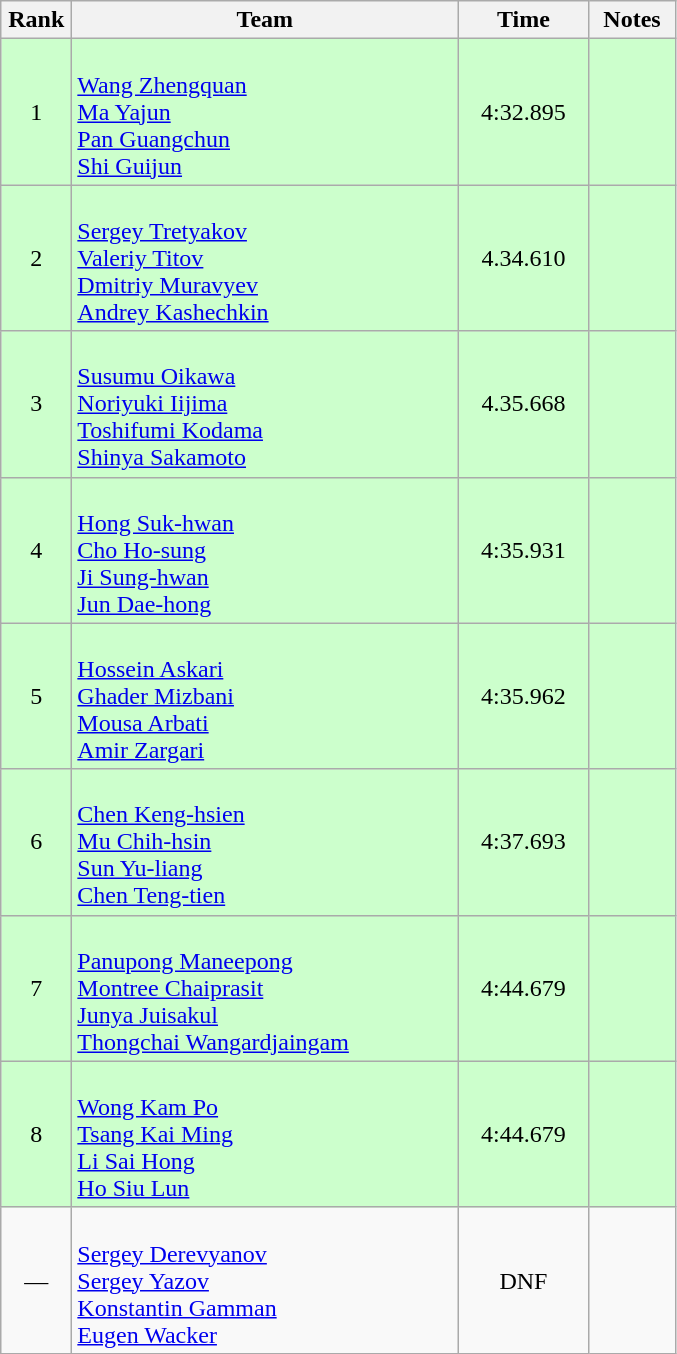<table class=wikitable style="text-align:center">
<tr>
<th width=40>Rank</th>
<th width=250>Team</th>
<th width=80>Time</th>
<th width=50>Notes</th>
</tr>
<tr bgcolor="ccffcc">
<td>1</td>
<td align=left><br><a href='#'>Wang Zhengquan</a><br><a href='#'>Ma Yajun</a><br><a href='#'>Pan Guangchun</a><br><a href='#'>Shi Guijun</a></td>
<td>4:32.895</td>
<td></td>
</tr>
<tr bgcolor="ccffcc">
<td>2</td>
<td align=left><br><a href='#'>Sergey Tretyakov</a><br><a href='#'>Valeriy Titov</a><br><a href='#'>Dmitriy Muravyev</a><br><a href='#'>Andrey Kashechkin</a></td>
<td>4.34.610</td>
<td></td>
</tr>
<tr bgcolor="ccffcc">
<td>3</td>
<td align=left><br><a href='#'>Susumu Oikawa</a><br><a href='#'>Noriyuki Iijima</a><br><a href='#'>Toshifumi Kodama</a><br><a href='#'>Shinya Sakamoto</a></td>
<td>4.35.668</td>
<td></td>
</tr>
<tr bgcolor="ccffcc">
<td>4</td>
<td align=left><br><a href='#'>Hong Suk-hwan</a><br><a href='#'>Cho Ho-sung</a><br><a href='#'>Ji Sung-hwan</a><br><a href='#'>Jun Dae-hong</a></td>
<td>4:35.931</td>
<td></td>
</tr>
<tr bgcolor="ccffcc">
<td>5</td>
<td align=left><br><a href='#'>Hossein Askari</a><br><a href='#'>Ghader Mizbani</a><br><a href='#'>Mousa Arbati</a><br><a href='#'>Amir Zargari</a></td>
<td>4:35.962</td>
<td></td>
</tr>
<tr bgcolor="ccffcc">
<td>6</td>
<td align=left><br><a href='#'>Chen Keng-hsien</a><br><a href='#'>Mu Chih-hsin</a><br><a href='#'>Sun Yu-liang</a><br><a href='#'>Chen Teng-tien</a></td>
<td>4:37.693</td>
<td></td>
</tr>
<tr bgcolor="ccffcc">
<td>7</td>
<td align=left><br><a href='#'>Panupong Maneepong</a><br><a href='#'>Montree Chaiprasit</a><br><a href='#'>Junya Juisakul</a><br><a href='#'>Thongchai Wangardjaingam</a></td>
<td>4:44.679</td>
<td></td>
</tr>
<tr bgcolor="ccffcc">
<td>8</td>
<td align=left><br><a href='#'>Wong Kam Po</a><br><a href='#'>Tsang Kai Ming</a><br><a href='#'>Li Sai Hong</a><br><a href='#'>Ho Siu Lun</a></td>
<td>4:44.679</td>
<td></td>
</tr>
<tr>
<td>—</td>
<td align=left><br><a href='#'>Sergey Derevyanov</a><br><a href='#'>Sergey Yazov</a><br><a href='#'>Konstantin Gamman</a><br><a href='#'>Eugen Wacker</a></td>
<td>DNF</td>
<td></td>
</tr>
</table>
